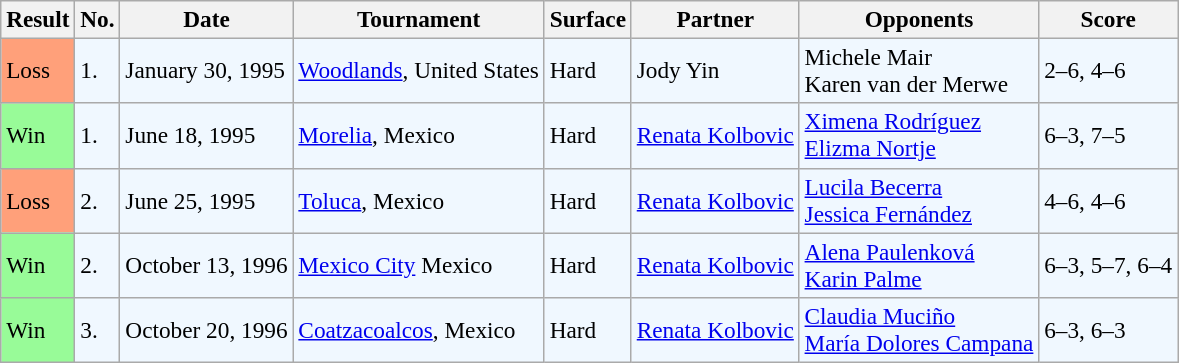<table class="sortable wikitable" style=font-size:97%>
<tr>
<th>Result</th>
<th>No.</th>
<th>Date</th>
<th>Tournament</th>
<th>Surface</th>
<th>Partner</th>
<th>Opponents</th>
<th>Score</th>
</tr>
<tr style="background:#f0f8ff;">
<td style="background:#ffa07a;">Loss</td>
<td>1.</td>
<td>January 30, 1995</td>
<td><a href='#'>Woodlands</a>, United States</td>
<td>Hard</td>
<td> Jody Yin</td>
<td> Michele Mair <br>  Karen van der Merwe</td>
<td>2–6, 4–6</td>
</tr>
<tr style="background:#f0f8ff;">
<td style="background:#98fb98;">Win</td>
<td>1.</td>
<td>June 18, 1995</td>
<td><a href='#'>Morelia</a>, Mexico</td>
<td>Hard</td>
<td> <a href='#'>Renata Kolbovic</a></td>
<td> <a href='#'>Ximena Rodríguez</a> <br>  <a href='#'>Elizma Nortje</a></td>
<td>6–3, 7–5</td>
</tr>
<tr style="background:#f0f8ff;">
<td style="background:#ffa07a;">Loss</td>
<td>2.</td>
<td>June 25, 1995</td>
<td><a href='#'>Toluca</a>, Mexico</td>
<td>Hard</td>
<td> <a href='#'>Renata Kolbovic</a></td>
<td> <a href='#'>Lucila Becerra</a> <br>  <a href='#'>Jessica Fernández</a></td>
<td>4–6, 4–6</td>
</tr>
<tr style="background:#f0f8ff;">
<td style="background:#98fb98;">Win</td>
<td>2.</td>
<td>October 13, 1996</td>
<td><a href='#'>Mexico City</a> Mexico</td>
<td>Hard</td>
<td> <a href='#'>Renata Kolbovic</a></td>
<td> <a href='#'>Alena Paulenková</a> <br>  <a href='#'>Karin Palme</a></td>
<td>6–3, 5–7, 6–4</td>
</tr>
<tr style="background:#f0f8ff;">
<td style="background:#98fb98;">Win</td>
<td>3.</td>
<td>October 20, 1996</td>
<td><a href='#'>Coatzacoalcos</a>, Mexico</td>
<td>Hard</td>
<td> <a href='#'>Renata Kolbovic</a></td>
<td> <a href='#'>Claudia Muciño</a> <br>  <a href='#'>María Dolores Campana</a></td>
<td>6–3, 6–3</td>
</tr>
</table>
